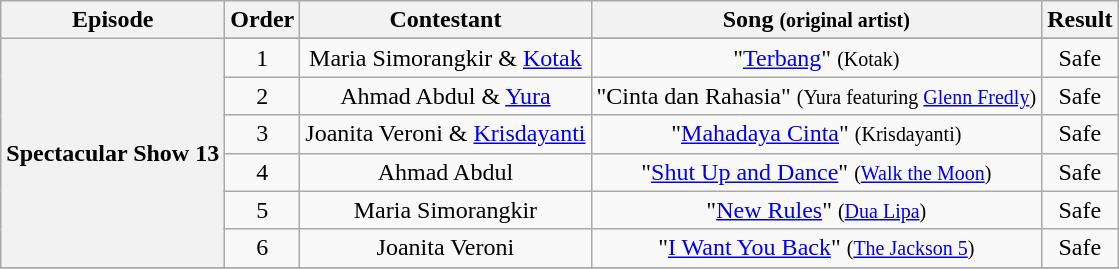<table class="wikitable" style="text-align:center;">
<tr>
<th scope="col">Episode</th>
<th scope="col">Order</th>
<th scope="col">Contestant</th>
<th scope="col">Song <small>(original artist)</small></th>
<th scope="col">Result</th>
</tr>
<tr>
<th rowspan="7" scope="row">Spectacular Show 13<br><small></small></th>
</tr>
<tr>
<td>1</td>
<td>Maria Simorangkir & <a href='#'>Kotak</a></td>
<td>"<a href='#'>Terbang</a>" <small>(Kotak)</small></td>
<td>Safe</td>
</tr>
<tr>
<td>2</td>
<td>Ahmad Abdul & <a href='#'>Yura</a></td>
<td>"Cinta dan Rahasia" <small>(Yura featuring <a href='#'>Glenn Fredly</a>)</small></td>
<td>Safe</td>
</tr>
<tr>
<td>3</td>
<td>Joanita Veroni & <a href='#'>Krisdayanti</a></td>
<td>"<a href='#'>Mahadaya Cinta</a>" <small>(Krisdayanti)</small></td>
<td>Safe</td>
</tr>
<tr>
<td>4</td>
<td>Ahmad Abdul</td>
<td>"<a href='#'>Shut Up and Dance</a>" <small>(<a href='#'>Walk the Moon</a>)</small></td>
<td>Safe</td>
</tr>
<tr>
<td>5</td>
<td>Maria Simorangkir</td>
<td>"<a href='#'>New Rules</a>" <small>(<a href='#'>Dua Lipa</a>) </small></td>
<td>Safe</td>
</tr>
<tr>
<td>6</td>
<td>Joanita Veroni</td>
<td>"<a href='#'>I Want You Back</a>" <small>(<a href='#'>The Jackson 5</a>)</small></td>
<td>Safe</td>
</tr>
<tr>
</tr>
</table>
